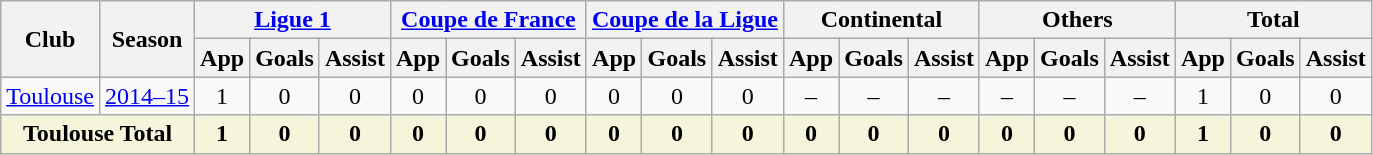<table class="wikitable" style="text-align: center;">
<tr>
<th rowspan="2">Club</th>
<th rowspan="2">Season</th>
<th colspan="3"><a href='#'>Ligue 1</a></th>
<th colspan="3"><a href='#'>Coupe de France</a></th>
<th colspan="3"><a href='#'>Coupe de la Ligue</a></th>
<th colspan="3">Continental</th>
<th colspan="3">Others</th>
<th colspan="3">Total</th>
</tr>
<tr>
<th>App</th>
<th>Goals</th>
<th>Assist</th>
<th>App</th>
<th>Goals</th>
<th>Assist</th>
<th>App</th>
<th>Goals</th>
<th>Assist</th>
<th>App</th>
<th>Goals</th>
<th>Assist</th>
<th>App</th>
<th>Goals</th>
<th>Assist</th>
<th>App</th>
<th>Goals</th>
<th>Assist</th>
</tr>
<tr>
<td><a href='#'>Toulouse</a></td>
<td><a href='#'>2014–15</a></td>
<td>1</td>
<td>0</td>
<td>0</td>
<td>0</td>
<td>0</td>
<td>0</td>
<td>0</td>
<td>0</td>
<td>0</td>
<td>–</td>
<td>–</td>
<td>–</td>
<td>–</td>
<td>–</td>
<td>–</td>
<td>1</td>
<td>0</td>
<td>0</td>
</tr>
<tr>
<th colspan=2 !  style="text-align:center; background:beige;">Toulouse Total</th>
<th style="text-align:center; background:beige;">1</th>
<th style="text-align:center; background:beige;">0</th>
<th style="text-align:center; background:beige;">0</th>
<th style="text-align:center; background:beige;">0</th>
<th style="text-align:center; background:beige;">0</th>
<th style="text-align:center; background:beige;">0</th>
<th style="text-align:center; background:beige;">0</th>
<th style="text-align:center; background:beige;">0</th>
<th style="text-align:center; background:beige;">0</th>
<th style="text-align:center; background:beige;">0</th>
<th style="text-align:center; background:beige;">0</th>
<th style="text-align:center; background:beige;">0</th>
<th style="text-align:center; background:beige;">0</th>
<th style="text-align:center; background:beige;">0</th>
<th style="text-align:center; background:beige;">0</th>
<th style="text-align:center; background:beige;">1</th>
<th style="text-align:center; background:beige;">0</th>
<th style="text-align:center; background:beige;">0</th>
</tr>
</table>
